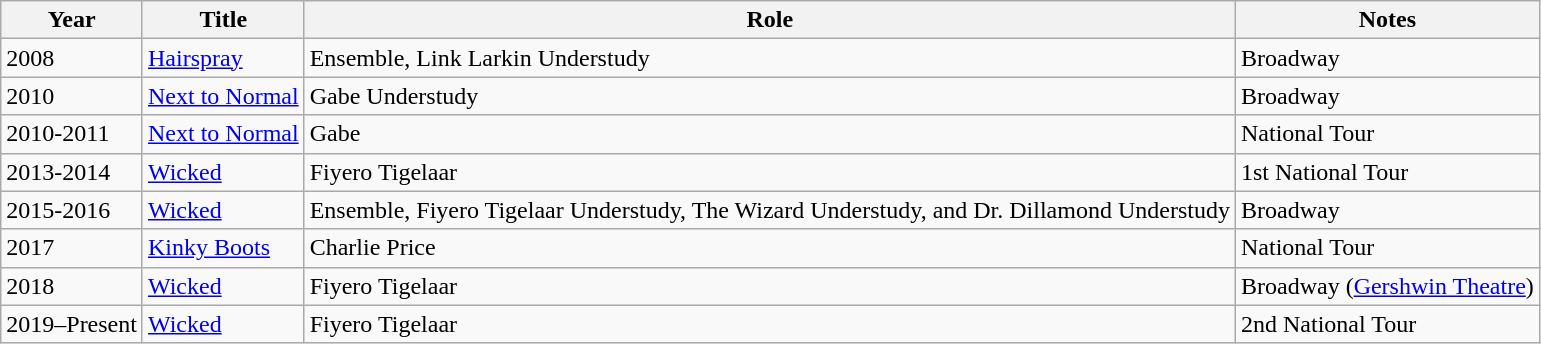<table class="wikitable sortable">
<tr>
<th>Year</th>
<th>Title</th>
<th>Role</th>
<th class="unsortable">Notes</th>
</tr>
<tr>
<td>2008</td>
<td><a href='#'>Hairspray</a></td>
<td>Ensemble, Link Larkin Understudy</td>
<td>Broadway</td>
</tr>
<tr>
<td>2010</td>
<td><a href='#'>Next to Normal</a></td>
<td>Gabe Understudy</td>
<td>Broadway</td>
</tr>
<tr>
<td>2010-2011</td>
<td><a href='#'>Next to Normal</a></td>
<td>Gabe</td>
<td>National Tour</td>
</tr>
<tr>
<td>2013-2014</td>
<td><a href='#'>Wicked</a></td>
<td>Fiyero Tigelaar</td>
<td>1st National Tour</td>
</tr>
<tr>
<td>2015-2016</td>
<td><a href='#'>Wicked</a></td>
<td>Ensemble, Fiyero Tigelaar Understudy, The Wizard Understudy, and Dr. Dillamond Understudy</td>
<td>Broadway</td>
</tr>
<tr>
<td>2017</td>
<td><a href='#'>Kinky Boots</a></td>
<td>Charlie Price</td>
<td>National Tour</td>
</tr>
<tr>
<td>2018</td>
<td><a href='#'>Wicked</a></td>
<td>Fiyero Tigelaar</td>
<td>Broadway (<a href='#'>Gershwin Theatre</a>)</td>
</tr>
<tr>
<td>2019–Present</td>
<td><a href='#'>Wicked</a></td>
<td>Fiyero Tigelaar</td>
<td>2nd National Tour</td>
</tr>
</table>
